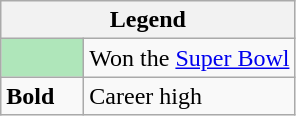<table class="wikitable">
<tr>
<th colspan="2">Legend</th>
</tr>
<tr>
<td style="background:#afe6ba; width:3em;"></td>
<td>Won the <a href='#'>Super Bowl</a></td>
</tr>
<tr>
<td><strong>Bold</strong></td>
<td>Career high</td>
</tr>
</table>
